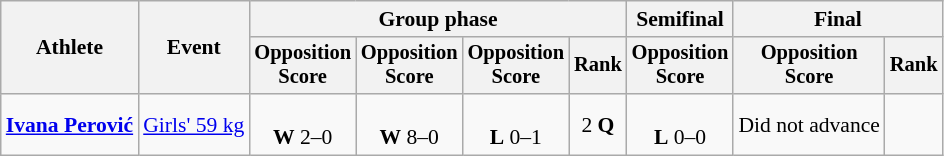<table class="wikitable" style="font-size:90%">
<tr>
<th rowspan="2">Athlete</th>
<th rowspan="2">Event</th>
<th colspan="4">Group phase</th>
<th>Semifinal</th>
<th colspan=2>Final</th>
</tr>
<tr style="font-size:95%">
<th>Opposition <br> Score</th>
<th>Opposition <br> Score</th>
<th>Opposition <br> Score</th>
<th>Rank</th>
<th>Opposition <br> Score</th>
<th>Opposition <br> Score</th>
<th>Rank</th>
</tr>
<tr align=center>
<td align=left><strong><a href='#'>Ivana Perović</a></strong></td>
<td align=left><a href='#'>Girls' 59 kg</a></td>
<td><br> <strong>W</strong> 2–0</td>
<td><br><strong>W</strong> 8–0</td>
<td><br><strong>L</strong> 0–1</td>
<td>2 <strong>Q</strong></td>
<td><br><strong>L</strong> 0–0</td>
<td>Did not advance</td>
<td></td>
</tr>
</table>
